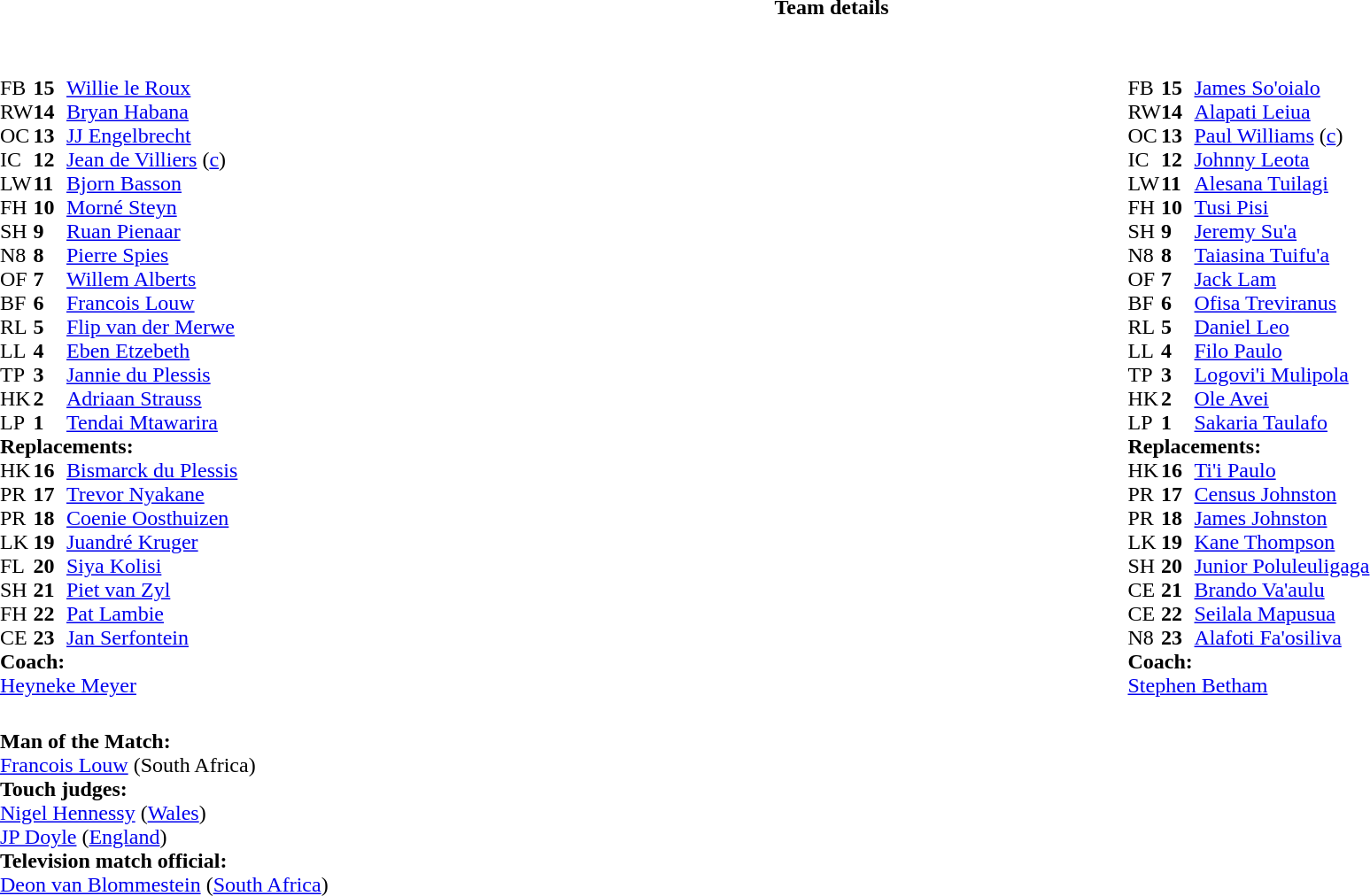<table border="0" width="100%" class="collapsible collapsed">
<tr>
<th>Team details</th>
</tr>
<tr>
<td><br><table style="width:100%;">
<tr>
<td style="vertical-align:top; width:50%"><br><table cellspacing="0" cellpadding="0">
<tr>
<th width="25"></th>
<th width="25"></th>
</tr>
<tr>
<td>FB</td>
<td><strong>15</strong></td>
<td><a href='#'>Willie le Roux</a></td>
</tr>
<tr>
<td>RW</td>
<td><strong>14</strong></td>
<td><a href='#'>Bryan Habana</a></td>
<td></td>
</tr>
<tr>
<td>OC</td>
<td><strong>13</strong></td>
<td><a href='#'>JJ Engelbrecht</a></td>
</tr>
<tr>
<td>IC</td>
<td><strong>12</strong></td>
<td><a href='#'>Jean de Villiers</a> (<a href='#'>c</a>)</td>
<td></td>
<td></td>
</tr>
<tr>
<td>LW</td>
<td><strong>11</strong></td>
<td><a href='#'>Bjorn Basson</a></td>
</tr>
<tr>
<td>FH</td>
<td><strong>10</strong></td>
<td><a href='#'>Morné Steyn</a></td>
<td></td>
<td></td>
</tr>
<tr>
<td>SH</td>
<td><strong>9</strong></td>
<td><a href='#'>Ruan Pienaar</a></td>
<td></td>
<td></td>
</tr>
<tr>
<td>N8</td>
<td><strong>8</strong></td>
<td><a href='#'>Pierre Spies</a></td>
<td></td>
<td></td>
</tr>
<tr>
<td>OF</td>
<td><strong>7</strong></td>
<td><a href='#'>Willem Alberts</a></td>
</tr>
<tr>
<td>BF</td>
<td><strong>6</strong></td>
<td><a href='#'>Francois Louw</a></td>
</tr>
<tr>
<td>RL</td>
<td><strong>5</strong></td>
<td><a href='#'>Flip van der Merwe</a></td>
<td></td>
<td></td>
<td></td>
<td></td>
<td></td>
</tr>
<tr>
<td>LL</td>
<td><strong>4</strong></td>
<td><a href='#'>Eben Etzebeth</a></td>
</tr>
<tr>
<td>TP</td>
<td><strong>3</strong></td>
<td><a href='#'>Jannie du Plessis</a></td>
<td></td>
<td></td>
</tr>
<tr>
<td>HK</td>
<td><strong>2</strong></td>
<td><a href='#'>Adriaan Strauss</a></td>
<td></td>
<td></td>
</tr>
<tr>
<td>LP</td>
<td><strong>1</strong></td>
<td><a href='#'>Tendai Mtawarira</a></td>
<td></td>
<td></td>
</tr>
<tr>
<td colspan=3><strong>Replacements:</strong></td>
</tr>
<tr>
<td>HK</td>
<td><strong>16</strong></td>
<td><a href='#'>Bismarck du Plessis</a></td>
<td></td>
<td></td>
</tr>
<tr>
<td>PR</td>
<td><strong>17</strong></td>
<td><a href='#'>Trevor Nyakane</a></td>
<td></td>
<td></td>
</tr>
<tr>
<td>PR</td>
<td><strong>18</strong></td>
<td><a href='#'>Coenie Oosthuizen</a></td>
<td></td>
<td></td>
</tr>
<tr>
<td>LK</td>
<td><strong>19</strong></td>
<td><a href='#'>Juandré Kruger</a></td>
<td></td>
<td></td>
<td></td>
<td></td>
<td></td>
</tr>
<tr>
<td>FL</td>
<td><strong>20</strong></td>
<td><a href='#'>Siya Kolisi</a></td>
<td></td>
<td></td>
<td colspan=2></td>
</tr>
<tr>
<td>SH</td>
<td><strong>21</strong></td>
<td><a href='#'>Piet van Zyl</a></td>
<td></td>
<td></td>
</tr>
<tr>
<td>FH</td>
<td><strong>22</strong></td>
<td><a href='#'>Pat Lambie</a></td>
<td></td>
<td></td>
</tr>
<tr>
<td>CE</td>
<td><strong>23</strong></td>
<td><a href='#'>Jan Serfontein</a></td>
<td></td>
<td></td>
</tr>
<tr>
<td colspan=3><strong>Coach:</strong></td>
</tr>
<tr>
<td colspan="4"> <a href='#'>Heyneke Meyer</a></td>
</tr>
</table>
</td>
<td style="vertical-align:top; width:50%"><br><table cellspacing="0" cellpadding="0" style="margin:auto">
<tr>
<th width="25"></th>
<th width="25"></th>
</tr>
<tr>
<td>FB</td>
<td><strong>15</strong></td>
<td><a href='#'>James So'oialo</a></td>
<td></td>
<td></td>
<td></td>
<td></td>
</tr>
<tr>
<td>RW</td>
<td><strong>14</strong></td>
<td><a href='#'>Alapati Leiua</a></td>
<td></td>
<td></td>
</tr>
<tr>
<td>OC</td>
<td><strong>13</strong></td>
<td><a href='#'>Paul Williams</a> (<a href='#'>c</a>)</td>
</tr>
<tr>
<td>IC</td>
<td><strong>12</strong></td>
<td><a href='#'>Johnny Leota</a></td>
<td></td>
<td colspan=2></td>
</tr>
<tr>
<td>LW</td>
<td><strong>11</strong></td>
<td><a href='#'>Alesana Tuilagi</a></td>
<td></td>
</tr>
<tr>
<td>FH</td>
<td><strong>10</strong></td>
<td><a href='#'>Tusi Pisi</a></td>
</tr>
<tr>
<td>SH</td>
<td><strong>9</strong></td>
<td><a href='#'>Jeremy Su'a</a></td>
<td></td>
<td></td>
</tr>
<tr>
<td>N8</td>
<td><strong>8</strong></td>
<td><a href='#'>Taiasina Tuifu'a</a></td>
</tr>
<tr>
<td>OF</td>
<td><strong>7</strong></td>
<td><a href='#'>Jack Lam</a></td>
</tr>
<tr>
<td>BF</td>
<td><strong>6</strong></td>
<td><a href='#'>Ofisa Treviranus</a></td>
<td></td>
<td></td>
</tr>
<tr>
<td>RL</td>
<td><strong>5</strong></td>
<td><a href='#'>Daniel Leo</a></td>
</tr>
<tr>
<td>LL</td>
<td><strong>4</strong></td>
<td><a href='#'>Filo Paulo</a></td>
<td></td>
<td></td>
</tr>
<tr>
<td>TP</td>
<td><strong>3</strong></td>
<td><a href='#'>Logovi'i Mulipola</a></td>
<td></td>
<td></td>
</tr>
<tr>
<td>HK</td>
<td><strong>2</strong></td>
<td><a href='#'>Ole Avei</a></td>
<td></td>
<td></td>
</tr>
<tr>
<td>LP</td>
<td><strong>1</strong></td>
<td><a href='#'>Sakaria Taulafo</a></td>
<td></td>
<td></td>
</tr>
<tr>
<td colspan=3><strong>Replacements:</strong></td>
</tr>
<tr>
<td>HK</td>
<td><strong>16</strong></td>
<td><a href='#'>Ti'i Paulo</a></td>
<td></td>
<td></td>
</tr>
<tr>
<td>PR</td>
<td><strong>17</strong></td>
<td><a href='#'>Census Johnston</a></td>
<td></td>
<td></td>
</tr>
<tr>
<td>PR</td>
<td><strong>18</strong></td>
<td><a href='#'>James Johnston</a></td>
<td></td>
<td></td>
</tr>
<tr>
<td>LK</td>
<td><strong>19</strong></td>
<td><a href='#'>Kane Thompson</a></td>
<td></td>
<td></td>
</tr>
<tr>
<td>SH</td>
<td><strong>20</strong></td>
<td><a href='#'>Junior Poluleuligaga</a></td>
<td></td>
<td></td>
</tr>
<tr>
<td>CE</td>
<td><strong>21</strong></td>
<td><a href='#'>Brando Va'aulu</a></td>
<td></td>
<td></td>
</tr>
<tr>
<td>CE</td>
<td><strong>22</strong></td>
<td><a href='#'>Seilala Mapusua</a></td>
<td></td>
<td></td>
<td></td>
<td></td>
</tr>
<tr>
<td>N8</td>
<td><strong>23</strong></td>
<td><a href='#'>Alafoti Fa'osiliva</a></td>
<td></td>
<td></td>
</tr>
<tr>
<td colspan=3><strong>Coach:</strong></td>
</tr>
<tr>
<td colspan="4"> <a href='#'>Stephen Betham</a></td>
</tr>
</table>
</td>
</tr>
</table>
<table style="width:100%">
<tr>
<td><br><strong>Man of the Match:</strong>
<br><a href='#'>Francois Louw</a> (South Africa)<br><strong>Touch judges:</strong>
<br><a href='#'>Nigel Hennessy</a> (<a href='#'>Wales</a>)
<br><a href='#'>JP Doyle</a> (<a href='#'>England</a>)
<br><strong>Television match official:</strong>
<br><a href='#'>Deon van Blommestein</a> (<a href='#'>South Africa</a>)</td>
</tr>
</table>
</td>
</tr>
</table>
